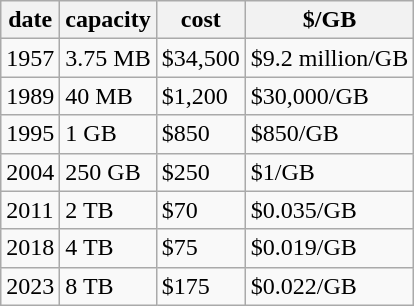<table class="wikitable">
<tr>
<th>date</th>
<th>capacity</th>
<th>cost</th>
<th>$/GB</th>
</tr>
<tr>
<td>1957</td>
<td>3.75 MB</td>
<td>$34,500</td>
<td>$9.2 million/GB</td>
</tr>
<tr>
<td>1989</td>
<td>40 MB</td>
<td>$1,200</td>
<td>$30,000/GB</td>
</tr>
<tr>
<td>1995</td>
<td>1 GB</td>
<td>$850</td>
<td>$850/GB</td>
</tr>
<tr>
<td>2004</td>
<td>250 GB</td>
<td>$250</td>
<td>$1/GB</td>
</tr>
<tr>
<td>2011</td>
<td>2 TB</td>
<td>$70</td>
<td>$0.035/GB</td>
</tr>
<tr>
<td>2018</td>
<td>4 TB</td>
<td>$75</td>
<td>$0.019/GB</td>
</tr>
<tr>
<td>2023</td>
<td>8 TB</td>
<td>$175</td>
<td>$0.022/GB</td>
</tr>
</table>
